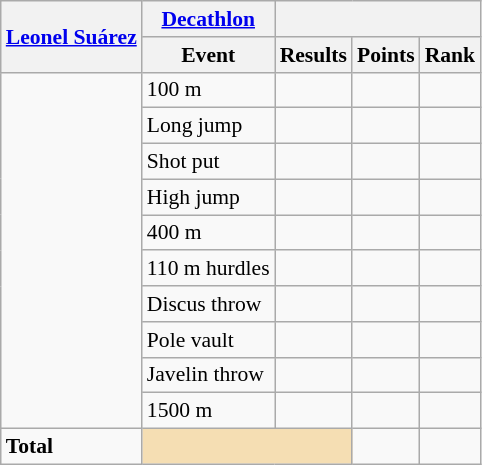<table class=wikitable style="font-size:90%;">
<tr>
<th rowspan="2"><strong><a href='#'>Leonel Suárez</a></strong></th>
<th><a href='#'>Decathlon</a></th>
<th colspan="3"></th>
</tr>
<tr>
<th>Event</th>
<th>Results</th>
<th>Points</th>
<th>Rank</th>
</tr>
<tr style="border-top: single;">
<td rowspan="10"></td>
<td>100 m</td>
<td align=center></td>
<td align=center></td>
<td align=center></td>
</tr>
<tr>
<td>Long jump</td>
<td align=center></td>
<td align=center></td>
<td align=center></td>
</tr>
<tr>
<td>Shot put</td>
<td align=center></td>
<td align=center></td>
<td align=center></td>
</tr>
<tr>
<td>High jump</td>
<td align=center></td>
<td align=center></td>
<td align=center></td>
</tr>
<tr>
<td>400 m</td>
<td align=center></td>
<td align=center></td>
<td align=center></td>
</tr>
<tr>
<td>110 m hurdles</td>
<td align=center></td>
<td align=center></td>
<td align=center></td>
</tr>
<tr>
<td>Discus throw</td>
<td align=center></td>
<td align=center></td>
<td align=center></td>
</tr>
<tr>
<td>Pole vault</td>
<td align=center></td>
<td align=center></td>
<td align=center></td>
</tr>
<tr>
<td>Javelin throw</td>
<td align=center></td>
<td align=center></td>
<td align=center></td>
</tr>
<tr>
<td>1500 m</td>
<td align=center></td>
<td align=center></td>
<td align=center></td>
</tr>
<tr style="border-top: single;">
<td><strong>Total</strong></td>
<td colspan="2" style="background:wheat;"></td>
<td align=center></td>
<td align=center></td>
</tr>
</table>
